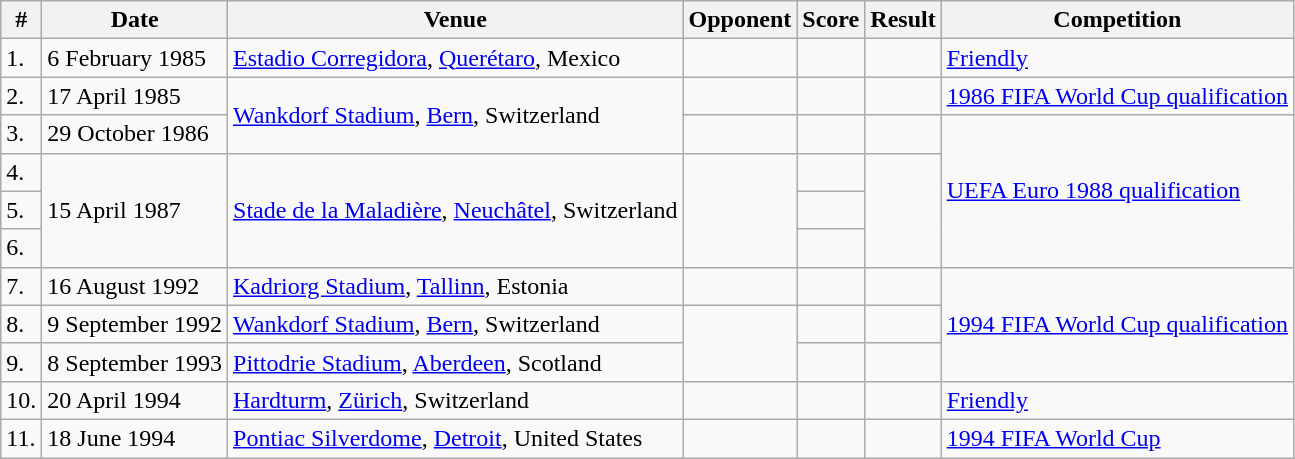<table class="wikitable sortable" style="font-size:100%">
<tr>
<th>#</th>
<th>Date</th>
<th>Venue</th>
<th>Opponent</th>
<th>Score</th>
<th>Result</th>
<th>Competition</th>
</tr>
<tr>
<td>1.</td>
<td>6 February 1985</td>
<td><a href='#'>Estadio Corregidora</a>, <a href='#'>Querétaro</a>, Mexico</td>
<td></td>
<td></td>
<td></td>
<td><a href='#'>Friendly</a></td>
</tr>
<tr>
<td>2.</td>
<td>17 April 1985</td>
<td rowspan=2><a href='#'>Wankdorf Stadium</a>, <a href='#'>Bern</a>, Switzerland</td>
<td></td>
<td></td>
<td></td>
<td><a href='#'>1986 FIFA World Cup qualification</a></td>
</tr>
<tr>
<td>3.</td>
<td>29 October 1986</td>
<td></td>
<td></td>
<td></td>
<td rowspan=4><a href='#'>UEFA Euro 1988 qualification</a></td>
</tr>
<tr>
<td>4.</td>
<td rowspan=3>15 April 1987</td>
<td rowspan=3><a href='#'>Stade de la Maladière</a>, <a href='#'>Neuchâtel</a>, Switzerland</td>
<td rowspan=3></td>
<td></td>
<td rowspan=3></td>
</tr>
<tr>
<td>5.</td>
<td></td>
</tr>
<tr>
<td>6.</td>
<td></td>
</tr>
<tr>
<td>7.</td>
<td>16 August 1992</td>
<td><a href='#'>Kadriorg Stadium</a>, <a href='#'>Tallinn</a>, Estonia</td>
<td></td>
<td></td>
<td></td>
<td rowspan=3><a href='#'>1994 FIFA World Cup qualification</a></td>
</tr>
<tr>
<td>8.</td>
<td>9 September 1992</td>
<td><a href='#'>Wankdorf Stadium</a>, <a href='#'>Bern</a>, Switzerland</td>
<td rowspan=2></td>
<td></td>
<td></td>
</tr>
<tr>
<td>9.</td>
<td>8 September 1993</td>
<td><a href='#'>Pittodrie Stadium</a>, <a href='#'>Aberdeen</a>, Scotland</td>
<td></td>
<td></td>
</tr>
<tr>
<td>10.</td>
<td>20 April 1994</td>
<td><a href='#'>Hardturm</a>, <a href='#'>Zürich</a>, Switzerland</td>
<td></td>
<td></td>
<td></td>
<td><a href='#'>Friendly</a></td>
</tr>
<tr>
<td>11.</td>
<td>18 June 1994</td>
<td><a href='#'>Pontiac Silverdome</a>, <a href='#'>Detroit</a>, United States</td>
<td></td>
<td></td>
<td></td>
<td><a href='#'>1994 FIFA World Cup</a></td>
</tr>
</table>
